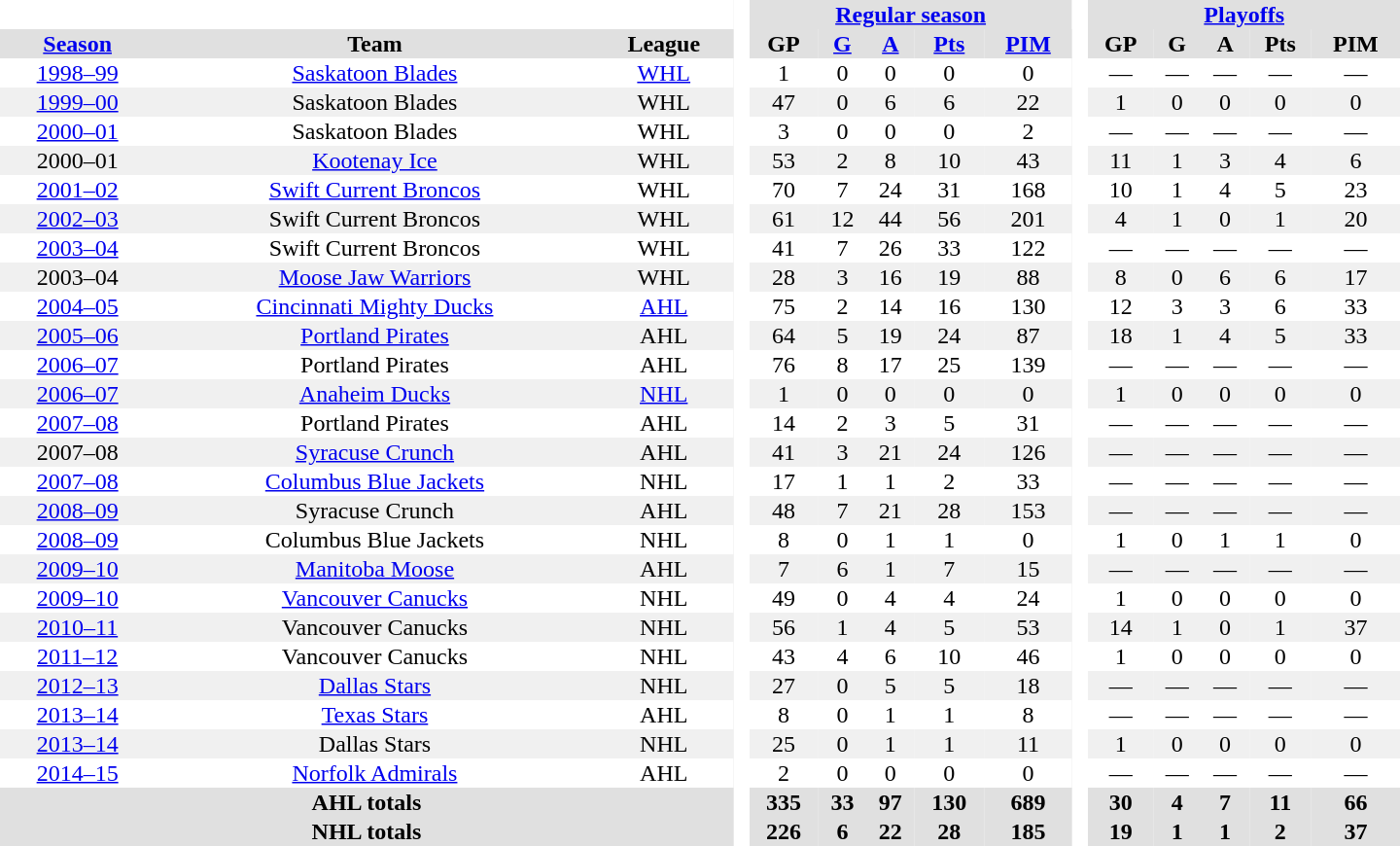<table border="0" cellpadding="1" cellspacing="0" style="text-align:center; width:60em;">
<tr style="background:#e0e0e0;">
<th colspan="3" bgcolor="#ffffff"> </th>
<th rowspan="99" bgcolor="#ffffff"> </th>
<th colspan="5"><a href='#'>Regular season</a></th>
<th rowspan="99" bgcolor="#ffffff"> </th>
<th colspan="5"><a href='#'>Playoffs</a></th>
</tr>
<tr style="background:#e0e0e0;">
<th><a href='#'>Season</a></th>
<th>Team</th>
<th>League</th>
<th>GP</th>
<th><a href='#'>G</a></th>
<th><a href='#'>A</a></th>
<th><a href='#'>Pts</a></th>
<th><a href='#'>PIM</a></th>
<th>GP</th>
<th>G</th>
<th>A</th>
<th>Pts</th>
<th>PIM</th>
</tr>
<tr>
<td><a href='#'>1998–99</a></td>
<td><a href='#'>Saskatoon Blades</a></td>
<td><a href='#'>WHL</a></td>
<td>1</td>
<td>0</td>
<td>0</td>
<td>0</td>
<td>0</td>
<td>—</td>
<td>—</td>
<td>—</td>
<td>—</td>
<td>—</td>
</tr>
<tr style="background:#f0f0f0;">
<td><a href='#'>1999–00</a></td>
<td>Saskatoon Blades</td>
<td>WHL</td>
<td>47</td>
<td>0</td>
<td>6</td>
<td>6</td>
<td>22</td>
<td>1</td>
<td>0</td>
<td>0</td>
<td>0</td>
<td>0</td>
</tr>
<tr>
<td><a href='#'>2000–01</a></td>
<td>Saskatoon Blades</td>
<td>WHL</td>
<td>3</td>
<td>0</td>
<td>0</td>
<td>0</td>
<td>2</td>
<td>—</td>
<td>—</td>
<td>—</td>
<td>—</td>
<td>—</td>
</tr>
<tr style="background:#f0f0f0;">
<td>2000–01</td>
<td><a href='#'>Kootenay Ice</a></td>
<td>WHL</td>
<td>53</td>
<td>2</td>
<td>8</td>
<td>10</td>
<td>43</td>
<td>11</td>
<td>1</td>
<td>3</td>
<td>4</td>
<td>6</td>
</tr>
<tr>
<td><a href='#'>2001–02</a></td>
<td><a href='#'>Swift Current Broncos</a></td>
<td>WHL</td>
<td>70</td>
<td>7</td>
<td>24</td>
<td>31</td>
<td>168</td>
<td>10</td>
<td>1</td>
<td>4</td>
<td>5</td>
<td>23</td>
</tr>
<tr style="background:#f0f0f0;">
<td><a href='#'>2002–03</a></td>
<td>Swift Current Broncos</td>
<td>WHL</td>
<td>61</td>
<td>12</td>
<td>44</td>
<td>56</td>
<td>201</td>
<td>4</td>
<td>1</td>
<td>0</td>
<td>1</td>
<td>20</td>
</tr>
<tr>
<td><a href='#'>2003–04</a></td>
<td>Swift Current Broncos</td>
<td>WHL</td>
<td>41</td>
<td>7</td>
<td>26</td>
<td>33</td>
<td>122</td>
<td>—</td>
<td>—</td>
<td>—</td>
<td>—</td>
<td>—</td>
</tr>
<tr style="background:#f0f0f0;">
<td>2003–04</td>
<td><a href='#'>Moose Jaw Warriors</a></td>
<td>WHL</td>
<td>28</td>
<td>3</td>
<td>16</td>
<td>19</td>
<td>88</td>
<td>8</td>
<td>0</td>
<td>6</td>
<td>6</td>
<td>17</td>
</tr>
<tr>
<td><a href='#'>2004–05</a></td>
<td><a href='#'>Cincinnati Mighty Ducks</a></td>
<td><a href='#'>AHL</a></td>
<td>75</td>
<td>2</td>
<td>14</td>
<td>16</td>
<td>130</td>
<td>12</td>
<td>3</td>
<td>3</td>
<td>6</td>
<td>33</td>
</tr>
<tr style="background:#f0f0f0;">
<td><a href='#'>2005–06</a></td>
<td><a href='#'>Portland Pirates</a></td>
<td>AHL</td>
<td>64</td>
<td>5</td>
<td>19</td>
<td>24</td>
<td>87</td>
<td>18</td>
<td>1</td>
<td>4</td>
<td>5</td>
<td>33</td>
</tr>
<tr>
<td><a href='#'>2006–07</a></td>
<td>Portland Pirates</td>
<td>AHL</td>
<td>76</td>
<td>8</td>
<td>17</td>
<td>25</td>
<td>139</td>
<td>—</td>
<td>—</td>
<td>—</td>
<td>—</td>
<td>—</td>
</tr>
<tr style="background:#f0f0f0;">
<td><a href='#'>2006–07</a></td>
<td><a href='#'>Anaheim Ducks</a></td>
<td><a href='#'>NHL</a></td>
<td>1</td>
<td>0</td>
<td>0</td>
<td>0</td>
<td>0</td>
<td>1</td>
<td>0</td>
<td>0</td>
<td>0</td>
<td>0</td>
</tr>
<tr>
<td><a href='#'>2007–08</a></td>
<td>Portland Pirates</td>
<td>AHL</td>
<td>14</td>
<td>2</td>
<td>3</td>
<td>5</td>
<td>31</td>
<td>—</td>
<td>—</td>
<td>—</td>
<td>—</td>
<td>—</td>
</tr>
<tr style="background:#f0f0f0;">
<td>2007–08</td>
<td><a href='#'>Syracuse Crunch</a></td>
<td>AHL</td>
<td>41</td>
<td>3</td>
<td>21</td>
<td>24</td>
<td>126</td>
<td>—</td>
<td>—</td>
<td>—</td>
<td>—</td>
<td>—</td>
</tr>
<tr>
<td><a href='#'>2007–08</a></td>
<td><a href='#'>Columbus Blue Jackets</a></td>
<td>NHL</td>
<td>17</td>
<td>1</td>
<td>1</td>
<td>2</td>
<td>33</td>
<td>—</td>
<td>—</td>
<td>—</td>
<td>—</td>
<td>—</td>
</tr>
<tr style="background:#f0f0f0;">
<td><a href='#'>2008–09</a></td>
<td>Syracuse Crunch</td>
<td>AHL</td>
<td>48</td>
<td>7</td>
<td>21</td>
<td>28</td>
<td>153</td>
<td>—</td>
<td>—</td>
<td>—</td>
<td>—</td>
<td>—</td>
</tr>
<tr>
<td><a href='#'>2008–09</a></td>
<td>Columbus Blue Jackets</td>
<td>NHL</td>
<td>8</td>
<td>0</td>
<td>1</td>
<td>1</td>
<td>0</td>
<td>1</td>
<td>0</td>
<td>1</td>
<td>1</td>
<td>0</td>
</tr>
<tr style="background:#f0f0f0;">
<td><a href='#'>2009–10</a></td>
<td><a href='#'>Manitoba Moose</a></td>
<td>AHL</td>
<td>7</td>
<td>6</td>
<td>1</td>
<td>7</td>
<td>15</td>
<td>—</td>
<td>—</td>
<td>—</td>
<td>—</td>
<td>—</td>
</tr>
<tr>
<td><a href='#'>2009–10</a></td>
<td><a href='#'>Vancouver Canucks</a></td>
<td>NHL</td>
<td>49</td>
<td>0</td>
<td>4</td>
<td>4</td>
<td>24</td>
<td>1</td>
<td>0</td>
<td>0</td>
<td>0</td>
<td>0</td>
</tr>
<tr style="background:#f0f0f0;">
<td><a href='#'>2010–11</a></td>
<td>Vancouver Canucks</td>
<td>NHL</td>
<td>56</td>
<td>1</td>
<td>4</td>
<td>5</td>
<td>53</td>
<td>14</td>
<td>1</td>
<td>0</td>
<td>1</td>
<td>37</td>
</tr>
<tr>
<td><a href='#'>2011–12</a></td>
<td>Vancouver Canucks</td>
<td>NHL</td>
<td>43</td>
<td>4</td>
<td>6</td>
<td>10</td>
<td>46</td>
<td>1</td>
<td>0</td>
<td>0</td>
<td>0</td>
<td>0</td>
</tr>
<tr style="background:#f0f0f0;">
<td><a href='#'>2012–13</a></td>
<td><a href='#'>Dallas Stars</a></td>
<td>NHL</td>
<td>27</td>
<td>0</td>
<td>5</td>
<td>5</td>
<td>18</td>
<td>—</td>
<td>—</td>
<td>—</td>
<td>—</td>
<td>—</td>
</tr>
<tr>
<td><a href='#'>2013–14</a></td>
<td><a href='#'>Texas Stars</a></td>
<td>AHL</td>
<td>8</td>
<td>0</td>
<td>1</td>
<td>1</td>
<td>8</td>
<td>—</td>
<td>—</td>
<td>—</td>
<td>—</td>
<td>—</td>
</tr>
<tr style="background:#f0f0f0;">
<td><a href='#'>2013–14</a></td>
<td>Dallas Stars</td>
<td>NHL</td>
<td>25</td>
<td>0</td>
<td>1</td>
<td>1</td>
<td>11</td>
<td>1</td>
<td>0</td>
<td>0</td>
<td>0</td>
<td>0</td>
</tr>
<tr>
<td><a href='#'>2014–15</a></td>
<td><a href='#'>Norfolk Admirals</a></td>
<td>AHL</td>
<td>2</td>
<td>0</td>
<td>0</td>
<td>0</td>
<td>0</td>
<td>—</td>
<td>—</td>
<td>—</td>
<td>—</td>
<td>—</td>
</tr>
<tr style="background:#e0e0e0;">
<th colspan="3">AHL totals</th>
<th>335</th>
<th>33</th>
<th>97</th>
<th>130</th>
<th>689</th>
<th>30</th>
<th>4</th>
<th>7</th>
<th>11</th>
<th>66</th>
</tr>
<tr style="background:#e0e0e0;">
<th colspan="3">NHL totals</th>
<th>226</th>
<th>6</th>
<th>22</th>
<th>28</th>
<th>185</th>
<th>19</th>
<th>1</th>
<th>1</th>
<th>2</th>
<th>37</th>
</tr>
</table>
